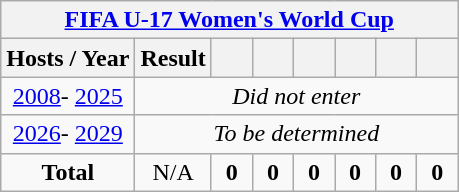<table class="wikitable" style="text-align: center;">
<tr>
<th colspan=9><a href='#'>FIFA U-17 Women's World Cup</a></th>
</tr>
<tr>
<th>Hosts / Year</th>
<th>Result</th>
<th width=20></th>
<th width=20></th>
<th width=20></th>
<th width=20></th>
<th width=20></th>
<th width=20></th>
</tr>
<tr>
<td> <a href='#'>2008</a>-  <a href='#'>2025</a></td>
<td colspan=7><em>Did not enter</em></td>
</tr>
<tr>
<td> <a href='#'>2026</a>- <a href='#'>2029</a></td>
<td colspan=7><em>To be determined</em></td>
</tr>
<tr>
<td><strong>Total</strong></td>
<td>N/A</td>
<td><strong>0</strong></td>
<td><strong>0</strong></td>
<td><strong>0</strong></td>
<td><strong>0</strong></td>
<td><strong>0</strong></td>
<td><strong>0</strong></td>
</tr>
</table>
